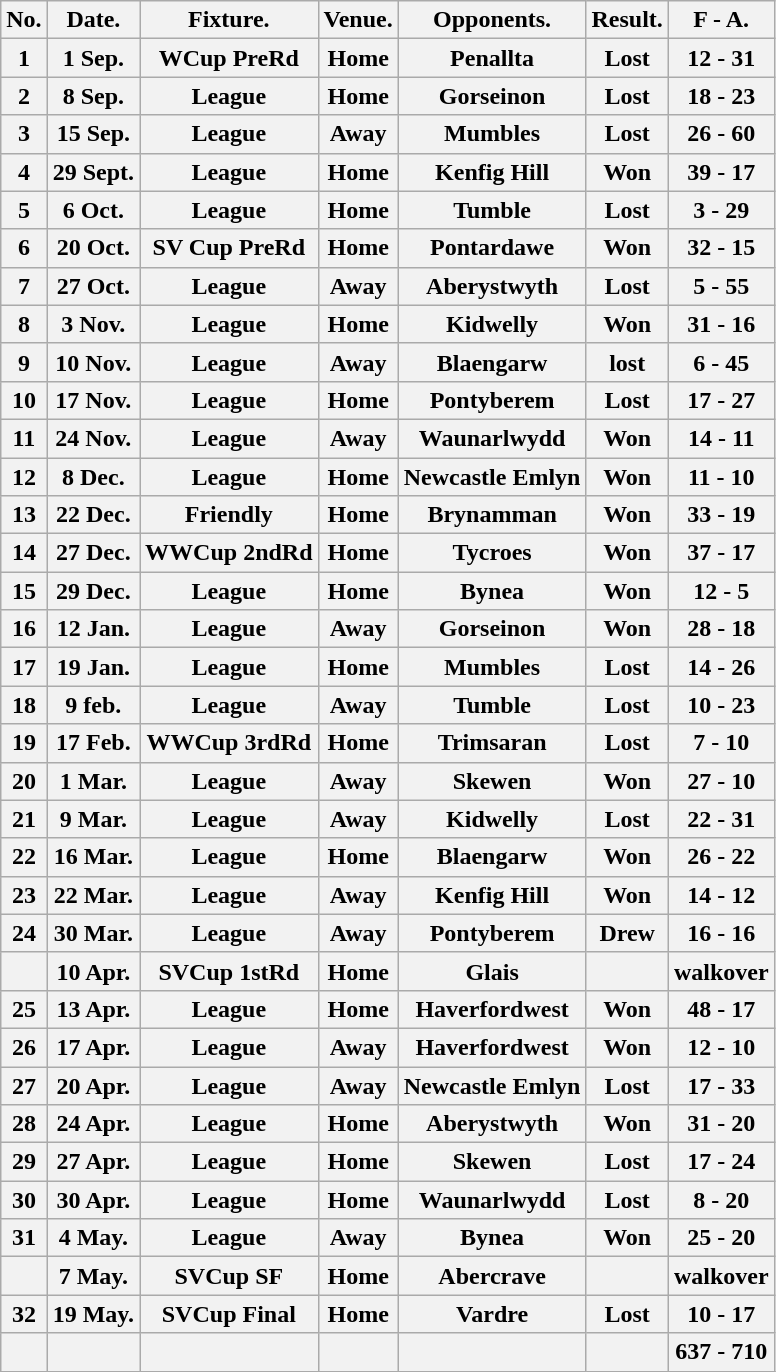<table class="wikitable">
<tr>
<th>No.</th>
<th>Date.</th>
<th>Fixture.</th>
<th>Venue.</th>
<th>Opponents.</th>
<th>Result.</th>
<th>F - A.</th>
</tr>
<tr>
<th>1</th>
<th>1 Sep.</th>
<th>WCup PreRd</th>
<th>Home</th>
<th>Penallta</th>
<th>Lost</th>
<th>12 - 31</th>
</tr>
<tr>
<th>2</th>
<th>8 Sep.</th>
<th>League</th>
<th>Home</th>
<th>Gorseinon</th>
<th>Lost</th>
<th>18 - 23</th>
</tr>
<tr>
<th>3</th>
<th>15 Sep.</th>
<th>League</th>
<th>Away</th>
<th>Mumbles</th>
<th>Lost</th>
<th>26 - 60</th>
</tr>
<tr>
<th>4</th>
<th>29 Sept.</th>
<th>League</th>
<th>Home</th>
<th>Kenfig Hill</th>
<th>Won</th>
<th>39 - 17</th>
</tr>
<tr>
<th>5</th>
<th>6 Oct.</th>
<th>League</th>
<th>Home</th>
<th>Tumble</th>
<th>Lost</th>
<th>3 - 29</th>
</tr>
<tr>
<th>6</th>
<th>20 Oct.</th>
<th>SV Cup PreRd</th>
<th>Home</th>
<th>Pontardawe</th>
<th>Won</th>
<th>32 - 15</th>
</tr>
<tr>
<th>7</th>
<th>27 Oct.</th>
<th>League</th>
<th>Away</th>
<th>Aberystwyth</th>
<th>Lost</th>
<th>5 - 55</th>
</tr>
<tr>
<th>8</th>
<th>3 Nov.</th>
<th>League</th>
<th>Home</th>
<th>Kidwelly</th>
<th>Won</th>
<th>31 - 16</th>
</tr>
<tr>
<th>9</th>
<th>10 Nov.</th>
<th>League</th>
<th>Away</th>
<th>Blaengarw</th>
<th>lost</th>
<th>6 - 45</th>
</tr>
<tr>
<th>10</th>
<th>17 Nov.</th>
<th>League</th>
<th>Home</th>
<th>Pontyberem</th>
<th>Lost</th>
<th>17 - 27</th>
</tr>
<tr>
<th>11</th>
<th>24 Nov.</th>
<th>League</th>
<th>Away</th>
<th>Waunarlwydd</th>
<th>Won</th>
<th>14 - 11</th>
</tr>
<tr>
<th>12</th>
<th>8 Dec.</th>
<th>League</th>
<th>Home</th>
<th>Newcastle Emlyn</th>
<th>Won</th>
<th>11 - 10</th>
</tr>
<tr>
<th>13</th>
<th>22 Dec.</th>
<th>Friendly</th>
<th>Home</th>
<th>Brynamman</th>
<th>Won</th>
<th>33 - 19</th>
</tr>
<tr>
<th>14</th>
<th>27 Dec.</th>
<th>WWCup 2ndRd</th>
<th>Home</th>
<th>Tycroes</th>
<th>Won</th>
<th>37 - 17</th>
</tr>
<tr>
<th>15</th>
<th>29 Dec.</th>
<th>League</th>
<th>Home</th>
<th>Bynea</th>
<th>Won</th>
<th>12 - 5</th>
</tr>
<tr>
<th>16</th>
<th>12 Jan.</th>
<th>League</th>
<th>Away</th>
<th>Gorseinon</th>
<th>Won</th>
<th>28 - 18</th>
</tr>
<tr>
<th>17</th>
<th>19 Jan.</th>
<th>League</th>
<th>Home</th>
<th>Mumbles</th>
<th>Lost</th>
<th>14 - 26</th>
</tr>
<tr>
<th>18</th>
<th>9 feb.</th>
<th>League</th>
<th>Away</th>
<th>Tumble</th>
<th>Lost</th>
<th>10 - 23</th>
</tr>
<tr>
<th>19</th>
<th>17 Feb.</th>
<th>WWCup 3rdRd</th>
<th>Home</th>
<th>Trimsaran</th>
<th>Lost</th>
<th>7 - 10</th>
</tr>
<tr>
<th>20</th>
<th>1 Mar.</th>
<th>League</th>
<th>Away</th>
<th>Skewen</th>
<th>Won</th>
<th>27 - 10</th>
</tr>
<tr>
<th>21</th>
<th>9 Mar.</th>
<th>League</th>
<th>Away</th>
<th>Kidwelly</th>
<th>Lost</th>
<th>22 - 31</th>
</tr>
<tr>
<th>22</th>
<th>16 Mar.</th>
<th>League</th>
<th>Home</th>
<th>Blaengarw</th>
<th>Won</th>
<th>26 - 22</th>
</tr>
<tr>
<th>23</th>
<th>22 Mar.</th>
<th>League</th>
<th>Away</th>
<th>Kenfig Hill</th>
<th>Won</th>
<th>14 - 12</th>
</tr>
<tr>
<th>24</th>
<th>30 Mar.</th>
<th>League</th>
<th>Away</th>
<th>Pontyberem</th>
<th>Drew</th>
<th>16 - 16</th>
</tr>
<tr>
<th></th>
<th>10 Apr.</th>
<th>SVCup 1stRd</th>
<th>Home</th>
<th>Glais</th>
<th></th>
<th>walkover</th>
</tr>
<tr>
<th>25</th>
<th>13 Apr.</th>
<th>League</th>
<th>Home</th>
<th>Haverfordwest</th>
<th>Won</th>
<th>48 - 17</th>
</tr>
<tr>
<th>26</th>
<th>17 Apr.</th>
<th>League</th>
<th>Away</th>
<th>Haverfordwest</th>
<th>Won</th>
<th>12 - 10</th>
</tr>
<tr>
<th>27</th>
<th>20 Apr.</th>
<th>League</th>
<th>Away</th>
<th>Newcastle Emlyn</th>
<th>Lost</th>
<th>17 - 33</th>
</tr>
<tr>
<th>28</th>
<th>24 Apr.</th>
<th>League</th>
<th>Home</th>
<th>Aberystwyth</th>
<th>Won</th>
<th>31 - 20</th>
</tr>
<tr>
<th>29</th>
<th>27 Apr.</th>
<th>League</th>
<th>Home</th>
<th>Skewen</th>
<th>Lost</th>
<th>17 - 24</th>
</tr>
<tr>
<th>30</th>
<th>30 Apr.</th>
<th>League</th>
<th>Home</th>
<th>Waunarlwydd</th>
<th>Lost</th>
<th>8 - 20</th>
</tr>
<tr>
<th>31</th>
<th>4 May.</th>
<th>League</th>
<th>Away</th>
<th>Bynea</th>
<th>Won</th>
<th>25 - 20</th>
</tr>
<tr>
<th></th>
<th>7 May.</th>
<th>SVCup SF</th>
<th>Home</th>
<th>Abercrave</th>
<th></th>
<th>walkover</th>
</tr>
<tr>
<th>32</th>
<th>19 May.</th>
<th>SVCup Final</th>
<th>Home</th>
<th>Vardre</th>
<th>Lost</th>
<th>10 - 17</th>
</tr>
<tr>
<th></th>
<th></th>
<th></th>
<th></th>
<th></th>
<th></th>
<th>637 - 710</th>
</tr>
<tr>
</tr>
</table>
